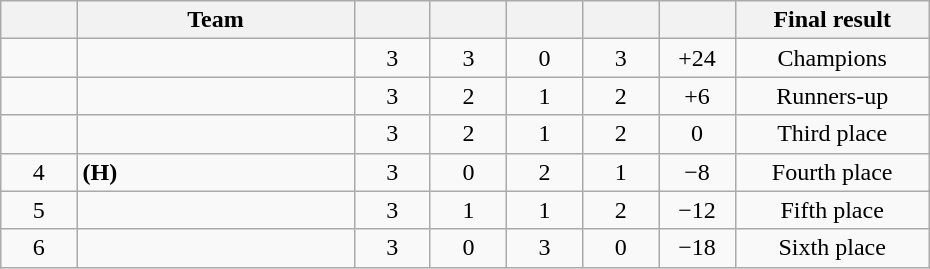<table class="wikitable" style="text-align:center;" width="620">
<tr>
<th width="5.5%"></th>
<th width="20%">Team</th>
<th width="5.5%"></th>
<th width="5.5%"></th>
<th width="5.5%"></th>
<th width="5.5%"></th>
<th width="5.5%"></th>
<th width="14%">Final result</th>
</tr>
<tr>
<td></td>
<td align="left"></td>
<td>3</td>
<td>3</td>
<td>0</td>
<td>3</td>
<td>+24</td>
<td>Champions</td>
</tr>
<tr>
<td></td>
<td align="left"></td>
<td>3</td>
<td>2</td>
<td>1</td>
<td>2</td>
<td>+6</td>
<td>Runners-up</td>
</tr>
<tr>
<td></td>
<td align="left"></td>
<td>3</td>
<td>2</td>
<td>1</td>
<td>2</td>
<td>0</td>
<td>Third place</td>
</tr>
<tr>
<td>4</td>
<td align="left"> <strong>(H)</strong></td>
<td>3</td>
<td>0</td>
<td>2</td>
<td>1</td>
<td>−8</td>
<td>Fourth place</td>
</tr>
<tr>
<td>5</td>
<td align="left"></td>
<td>3</td>
<td>1</td>
<td>1</td>
<td>2</td>
<td>−12</td>
<td>Fifth place</td>
</tr>
<tr>
<td>6</td>
<td align="left"></td>
<td>3</td>
<td>0</td>
<td>3</td>
<td>0</td>
<td>−18</td>
<td>Sixth place</td>
</tr>
</table>
